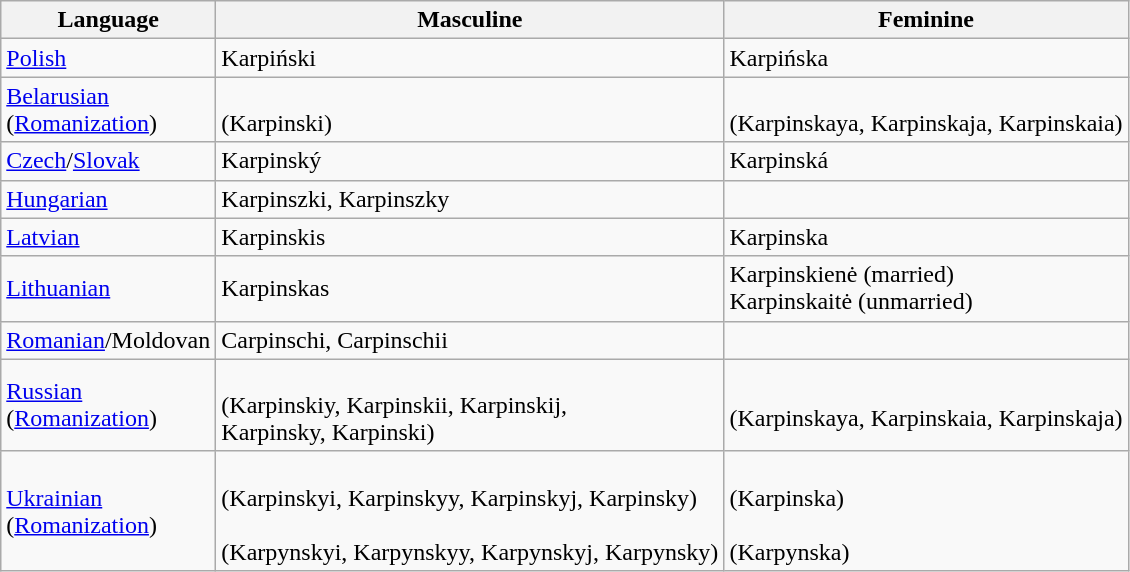<table class="wikitable">
<tr>
<th>Language</th>
<th>Masculine</th>
<th>Feminine</th>
</tr>
<tr>
<td><a href='#'>Polish</a></td>
<td>Karpiński</td>
<td>Karpińska</td>
</tr>
<tr>
<td><a href='#'>Belarusian</a> <br>(<a href='#'>Romanization</a>)</td>
<td><br>(Karpinski)</td>
<td><br> (Karpinskaya, Karpinskaja, Karpinskaia)</td>
</tr>
<tr>
<td><a href='#'>Czech</a>/<a href='#'>Slovak</a></td>
<td>Karpinský</td>
<td>Karpinská</td>
</tr>
<tr>
<td><a href='#'>Hungarian</a></td>
<td>Karpinszki, Karpinszky</td>
<td></td>
</tr>
<tr>
<td><a href='#'>Latvian</a></td>
<td>Karpinskis</td>
<td>Karpinska</td>
</tr>
<tr>
<td><a href='#'>Lithuanian</a></td>
<td>Karpinskas</td>
<td>Karpinskienė (married)<br> Karpinskaitė (unmarried)</td>
</tr>
<tr>
<td><a href='#'>Romanian</a>/Moldovan</td>
<td>Carpinschi, Carpinschii</td>
<td></td>
</tr>
<tr>
<td><a href='#'>Russian</a> <br>(<a href='#'>Romanization</a>)</td>
<td><br> (Karpinskiy, Karpinskii, Karpinskij,<br> Karpinsky, Karpinski)</td>
<td><br> (Karpinskaya, Karpinskaia, Karpinskaja)</td>
</tr>
<tr>
<td><a href='#'>Ukrainian</a> <br>(<a href='#'>Romanization</a>)</td>
<td><br> (Karpinskyi, Karpinskyy, Karpinskyj, Karpinsky) <br><br> (Karpynskyi, Karpynskyy, Karpynskyj, Karpynsky)</td>
<td><br> (Karpinska) <br><br> (Karpynska)</td>
</tr>
</table>
